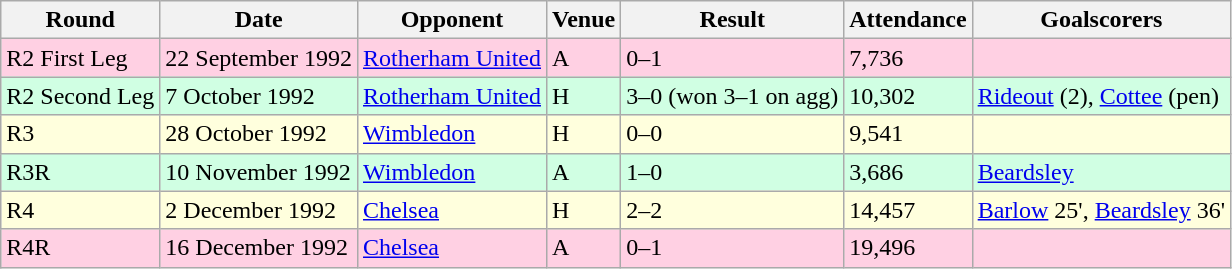<table class="wikitable">
<tr>
<th>Round</th>
<th>Date</th>
<th>Opponent</th>
<th>Venue</th>
<th>Result</th>
<th>Attendance</th>
<th>Goalscorers</th>
</tr>
<tr style="background-color: #ffd0e3;">
<td>R2 First Leg</td>
<td>22 September 1992</td>
<td><a href='#'>Rotherham United</a></td>
<td>A</td>
<td>0–1</td>
<td>7,736</td>
<td></td>
</tr>
<tr style="background-color: #d0ffe3;">
<td>R2 Second Leg</td>
<td>7 October 1992</td>
<td><a href='#'>Rotherham United</a></td>
<td>H</td>
<td>3–0 (won 3–1 on agg)</td>
<td>10,302</td>
<td><a href='#'>Rideout</a> (2), <a href='#'>Cottee</a> (pen)</td>
</tr>
<tr style="background-color: #ffffdd;">
<td>R3</td>
<td>28 October 1992</td>
<td><a href='#'>Wimbledon</a></td>
<td>H</td>
<td>0–0</td>
<td>9,541</td>
<td></td>
</tr>
<tr style="background-color: #d0ffe3;">
<td>R3R</td>
<td>10 November 1992</td>
<td><a href='#'>Wimbledon</a></td>
<td>A</td>
<td>1–0</td>
<td>3,686</td>
<td><a href='#'>Beardsley</a></td>
</tr>
<tr style="background-color: #ffffdd;">
<td>R4</td>
<td>2 December 1992</td>
<td><a href='#'>Chelsea</a></td>
<td>H</td>
<td>2–2</td>
<td>14,457</td>
<td><a href='#'>Barlow</a> 25', <a href='#'>Beardsley</a> 36'</td>
</tr>
<tr style="background-color: #ffd0e3;">
<td>R4R</td>
<td>16 December 1992</td>
<td><a href='#'>Chelsea</a></td>
<td>A</td>
<td>0–1</td>
<td>19,496</td>
<td></td>
</tr>
</table>
